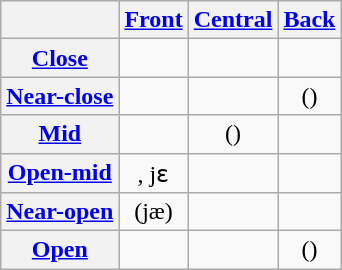<table class="wikitable" style="text-align:center; display: inline-table; vertical-align: top;">
<tr>
<th></th>
<th><a href='#'>Front</a></th>
<th><a href='#'>Central</a></th>
<th><a href='#'>Back</a></th>
</tr>
<tr>
<th><a href='#'>Close</a></th>
<td></td>
<td></td>
<td></td>
</tr>
<tr>
<th><a href='#'>Near-close</a></th>
<td></td>
<td></td>
<td>()</td>
</tr>
<tr>
<th><a href='#'>Mid</a></th>
<td></td>
<td>()</td>
<td></td>
</tr>
<tr>
<th><a href='#'>Open-mid</a></th>
<td>, jɛ</td>
<td></td>
<td></td>
</tr>
<tr>
<th><a href='#'>Near-open</a></th>
<td>(jæ)</td>
<td></td>
<td></td>
</tr>
<tr>
<th><a href='#'>Open</a></th>
<td></td>
<td></td>
<td>()</td>
</tr>
</table>
